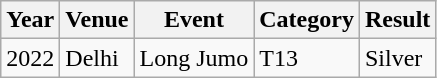<table class="wikitable">
<tr>
<th>Year</th>
<th>Venue</th>
<th>Event</th>
<th>Category</th>
<th>Result</th>
</tr>
<tr>
<td>2022</td>
<td>Delhi</td>
<td>Long Jumo</td>
<td>T13</td>
<td>Silver</td>
</tr>
</table>
